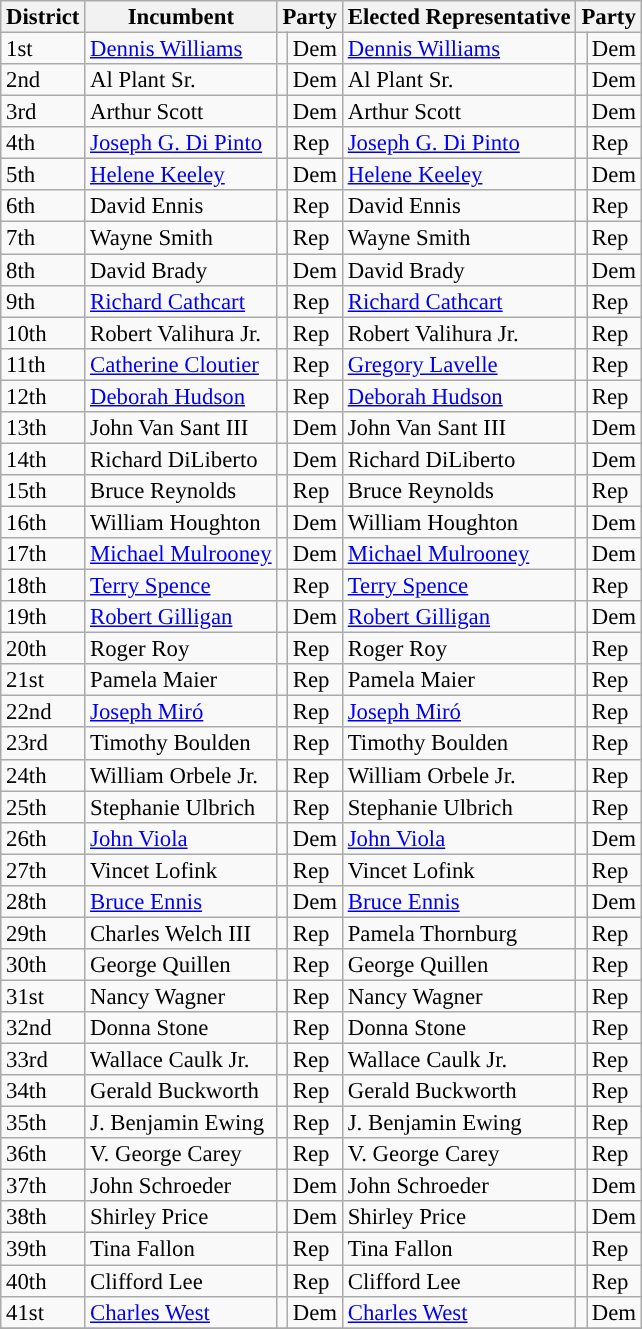<table class="sortable wikitable" style="font-size:95%;line-height:14px;">
<tr>
<th class="sortable">District</th>
<th class="unsortable">Incumbent</th>
<th colspan="2">Party</th>
<th class="unsortable">Elected Representative</th>
<th colspan="2">Party</th>
</tr>
<tr>
<td>1st</td>
<td><a href='#'>Dennis Williams</a></td>
<td style="background:"></td>
<td>Dem</td>
<td><a href='#'>Dennis Williams</a></td>
<td style="background:"></td>
<td>Dem</td>
</tr>
<tr>
<td>2nd</td>
<td>Al Plant Sr.</td>
<td style="background:"></td>
<td>Dem</td>
<td>Al Plant Sr.</td>
<td style="background:"></td>
<td>Dem</td>
</tr>
<tr>
<td>3rd</td>
<td>Arthur Scott</td>
<td style="background:"></td>
<td>Dem</td>
<td>Arthur Scott</td>
<td style="background:"></td>
<td>Dem</td>
</tr>
<tr>
<td>4th</td>
<td><a href='#'>Joseph G. Di Pinto</a></td>
<td style="background:"></td>
<td>Rep</td>
<td><a href='#'>Joseph G. Di Pinto</a></td>
<td style="background:"></td>
<td>Rep</td>
</tr>
<tr>
<td>5th</td>
<td><a href='#'>Helene Keeley</a></td>
<td style="background:"></td>
<td>Dem</td>
<td><a href='#'>Helene Keeley</a></td>
<td style="background:"></td>
<td>Dem</td>
</tr>
<tr>
<td>6th</td>
<td>David Ennis</td>
<td style="background:"></td>
<td>Rep</td>
<td>David Ennis</td>
<td style="background:"></td>
<td>Rep</td>
</tr>
<tr>
<td>7th</td>
<td>Wayne Smith</td>
<td style="background:"></td>
<td>Rep</td>
<td>Wayne Smith</td>
<td style="background:"></td>
<td>Rep</td>
</tr>
<tr>
<td>8th</td>
<td>David Brady</td>
<td style="background:"></td>
<td>Dem</td>
<td>David Brady</td>
<td style="background:"></td>
<td>Dem</td>
</tr>
<tr>
<td>9th</td>
<td><a href='#'>Richard Cathcart</a></td>
<td style="background:"></td>
<td>Rep</td>
<td><a href='#'>Richard Cathcart</a></td>
<td style="background:"></td>
<td>Rep</td>
</tr>
<tr>
<td>10th</td>
<td>Robert Valihura Jr.</td>
<td style="background:"></td>
<td>Rep</td>
<td>Robert Valihura Jr.</td>
<td style="background:"></td>
<td>Rep</td>
</tr>
<tr>
<td>11th</td>
<td><a href='#'>Catherine Cloutier</a></td>
<td style="background:"></td>
<td>Rep</td>
<td><a href='#'>Gregory Lavelle</a></td>
<td style="background:"></td>
<td>Rep</td>
</tr>
<tr>
<td>12th</td>
<td><a href='#'>Deborah Hudson</a></td>
<td style="background:"></td>
<td>Rep</td>
<td><a href='#'>Deborah Hudson</a></td>
<td style="background:"></td>
<td>Rep</td>
</tr>
<tr>
<td>13th</td>
<td>John Van Sant III</td>
<td style="background:"></td>
<td>Dem</td>
<td>John Van Sant III</td>
<td style="background:"></td>
<td>Dem</td>
</tr>
<tr>
<td>14th</td>
<td>Richard DiLiberto</td>
<td style="background:"></td>
<td>Dem</td>
<td>Richard DiLiberto</td>
<td style="background:"></td>
<td>Dem</td>
</tr>
<tr>
<td>15th</td>
<td>Bruce Reynolds</td>
<td style="background:"></td>
<td>Rep</td>
<td>Bruce Reynolds</td>
<td style="background:"></td>
<td>Rep</td>
</tr>
<tr>
<td>16th</td>
<td>William Houghton</td>
<td style="background:"></td>
<td>Dem</td>
<td>William Houghton</td>
<td style="background:"></td>
<td>Dem</td>
</tr>
<tr>
<td>17th</td>
<td><a href='#'>Michael Mulrooney</a></td>
<td style="background:"></td>
<td>Dem</td>
<td><a href='#'>Michael Mulrooney</a></td>
<td style="background:"></td>
<td>Dem</td>
</tr>
<tr>
<td>18th</td>
<td><a href='#'>Terry Spence</a></td>
<td style="background:"></td>
<td>Rep</td>
<td><a href='#'>Terry Spence</a></td>
<td style="background:"></td>
<td>Rep</td>
</tr>
<tr>
<td>19th</td>
<td><a href='#'>Robert Gilligan</a></td>
<td style="background:"></td>
<td>Dem</td>
<td><a href='#'>Robert Gilligan</a></td>
<td style="background:"></td>
<td>Dem</td>
</tr>
<tr>
<td>20th</td>
<td>Roger Roy</td>
<td style="background:"></td>
<td>Rep</td>
<td>Roger Roy</td>
<td style="background:"></td>
<td>Rep</td>
</tr>
<tr>
<td>21st</td>
<td>Pamela Maier</td>
<td style="background:"></td>
<td>Rep</td>
<td>Pamela Maier</td>
<td style="background:"></td>
<td>Rep</td>
</tr>
<tr>
<td>22nd</td>
<td><a href='#'>Joseph Miró</a></td>
<td style="background:"></td>
<td>Rep</td>
<td><a href='#'>Joseph Miró</a></td>
<td style="background:"></td>
<td>Rep</td>
</tr>
<tr>
<td>23rd</td>
<td>Timothy Boulden</td>
<td style="background:"></td>
<td>Rep</td>
<td>Timothy Boulden</td>
<td style="background:"></td>
<td>Rep</td>
</tr>
<tr>
<td>24th</td>
<td>William Orbele Jr.</td>
<td style="background:"></td>
<td>Rep</td>
<td>William Orbele Jr.</td>
<td style="background:"></td>
<td>Rep</td>
</tr>
<tr>
<td>25th</td>
<td>Stephanie Ulbrich</td>
<td style="background:"></td>
<td>Rep</td>
<td>Stephanie Ulbrich</td>
<td style="background:"></td>
<td>Rep</td>
</tr>
<tr>
<td>26th</td>
<td><a href='#'>John Viola</a></td>
<td style="background:"></td>
<td>Dem</td>
<td><a href='#'>John Viola</a></td>
<td style="background:"></td>
<td>Dem</td>
</tr>
<tr>
<td>27th</td>
<td>Vincet Lofink</td>
<td style="background:"></td>
<td>Rep</td>
<td>Vincet Lofink</td>
<td style="background:"></td>
<td>Rep</td>
</tr>
<tr>
<td>28th</td>
<td><a href='#'>Bruce Ennis</a></td>
<td style="background:"></td>
<td>Dem</td>
<td><a href='#'>Bruce Ennis</a></td>
<td style="background:"></td>
<td>Dem</td>
</tr>
<tr>
<td>29th</td>
<td>Charles Welch III</td>
<td style="background:"></td>
<td>Rep</td>
<td>Pamela Thornburg</td>
<td style="background:"></td>
<td>Rep</td>
</tr>
<tr>
<td>30th</td>
<td>George Quillen</td>
<td style="background:"></td>
<td>Rep</td>
<td>George Quillen</td>
<td style="background:"></td>
<td>Rep</td>
</tr>
<tr>
<td>31st</td>
<td>Nancy Wagner</td>
<td style="background:"></td>
<td>Rep</td>
<td>Nancy Wagner</td>
<td style="background:"></td>
<td>Rep</td>
</tr>
<tr>
<td>32nd</td>
<td>Donna Stone</td>
<td style="background:"></td>
<td>Rep</td>
<td>Donna Stone</td>
<td style="background:"></td>
<td>Rep</td>
</tr>
<tr>
<td>33rd</td>
<td>Wallace Caulk Jr.</td>
<td style="background:"></td>
<td>Rep</td>
<td>Wallace Caulk Jr.</td>
<td style="background:"></td>
<td>Rep</td>
</tr>
<tr>
<td>34th</td>
<td>Gerald Buckworth</td>
<td style="background:"></td>
<td>Rep</td>
<td>Gerald Buckworth</td>
<td style="background:"></td>
<td>Rep</td>
</tr>
<tr>
<td>35th</td>
<td>J. Benjamin Ewing</td>
<td style="background:"></td>
<td>Rep</td>
<td>J. Benjamin Ewing</td>
<td style="background:"></td>
<td>Rep</td>
</tr>
<tr>
<td>36th</td>
<td>V. George Carey</td>
<td style="background:"></td>
<td>Rep</td>
<td>V. George Carey</td>
<td style="background:"></td>
<td>Rep</td>
</tr>
<tr>
<td>37th</td>
<td>John Schroeder</td>
<td style="background:"></td>
<td>Dem</td>
<td>John Schroeder</td>
<td style="background:"></td>
<td>Dem</td>
</tr>
<tr>
<td>38th</td>
<td>Shirley Price</td>
<td style="background:"></td>
<td>Dem</td>
<td>Shirley Price</td>
<td style="background:"></td>
<td>Dem</td>
</tr>
<tr>
<td>39th</td>
<td>Tina Fallon</td>
<td style="background:"></td>
<td>Rep</td>
<td>Tina Fallon</td>
<td style="background:"></td>
<td>Rep</td>
</tr>
<tr>
<td>40th</td>
<td>Clifford Lee</td>
<td style="background:"></td>
<td>Rep</td>
<td>Clifford Lee</td>
<td style="background:"></td>
<td>Rep</td>
</tr>
<tr>
<td>41st</td>
<td><a href='#'>Charles West</a></td>
<td style="background:"></td>
<td>Dem</td>
<td><a href='#'>Charles West</a></td>
<td style="background:"></td>
<td>Dem</td>
</tr>
<tr>
</tr>
</table>
